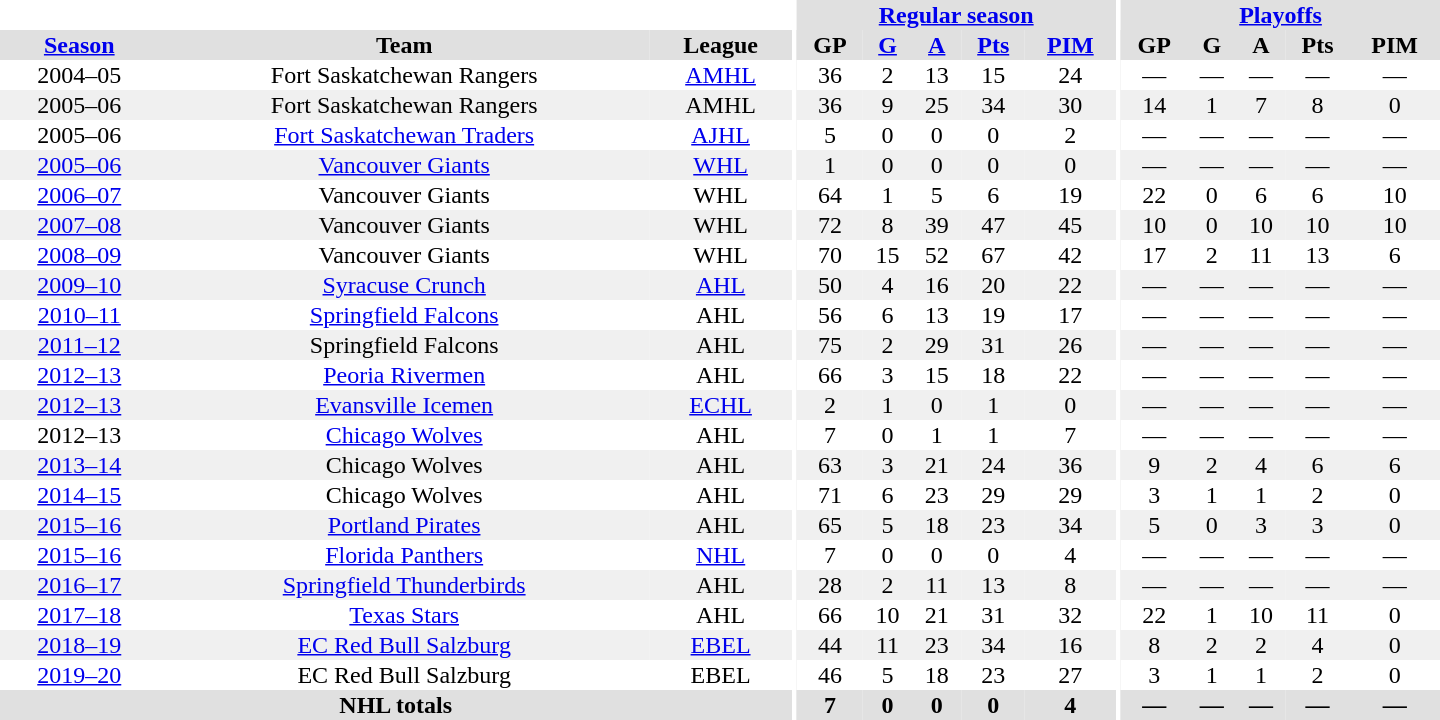<table border="0" cellpadding="1" cellspacing="0" style="text-align:center; width:60em">
<tr bgcolor="#e0e0e0">
<th colspan="3" bgcolor="#ffffff"></th>
<th rowspan="99" bgcolor="#ffffff"></th>
<th colspan="5"><a href='#'>Regular season</a></th>
<th rowspan="99" bgcolor="#ffffff"></th>
<th colspan="5"><a href='#'>Playoffs</a></th>
</tr>
<tr bgcolor="#e0e0e0">
<th><a href='#'>Season</a></th>
<th>Team</th>
<th>League</th>
<th>GP</th>
<th><a href='#'>G</a></th>
<th><a href='#'>A</a></th>
<th><a href='#'>Pts</a></th>
<th><a href='#'>PIM</a></th>
<th>GP</th>
<th>G</th>
<th>A</th>
<th>Pts</th>
<th>PIM</th>
</tr>
<tr align="centre">
<td>2004–05</td>
<td>Fort Saskatchewan Rangers</td>
<td><a href='#'>AMHL</a></td>
<td>36</td>
<td>2</td>
<td>13</td>
<td>15</td>
<td>24</td>
<td>—</td>
<td>—</td>
<td>—</td>
<td>—</td>
<td>—</td>
</tr>
<tr align="centre" bgcolor="#f0f0f0">
<td>2005–06</td>
<td>Fort Saskatchewan Rangers</td>
<td>AMHL</td>
<td>36</td>
<td>9</td>
<td>25</td>
<td>34</td>
<td>30</td>
<td>14</td>
<td>1</td>
<td>7</td>
<td>8</td>
<td>0</td>
</tr>
<tr align="centre">
<td>2005–06</td>
<td><a href='#'>Fort Saskatchewan Traders</a></td>
<td><a href='#'>AJHL</a></td>
<td>5</td>
<td>0</td>
<td>0</td>
<td>0</td>
<td>2</td>
<td>—</td>
<td>—</td>
<td>—</td>
<td>—</td>
<td>—</td>
</tr>
<tr align="centre" bgcolor="#f0f0f0">
<td><a href='#'>2005–06</a></td>
<td><a href='#'>Vancouver Giants</a></td>
<td><a href='#'>WHL</a></td>
<td>1</td>
<td>0</td>
<td>0</td>
<td>0</td>
<td>0</td>
<td>—</td>
<td>—</td>
<td>—</td>
<td>—</td>
<td>—</td>
</tr>
<tr align="centre">
<td><a href='#'>2006–07</a></td>
<td>Vancouver Giants</td>
<td>WHL</td>
<td>64</td>
<td>1</td>
<td>5</td>
<td>6</td>
<td>19</td>
<td>22</td>
<td>0</td>
<td>6</td>
<td>6</td>
<td>10</td>
</tr>
<tr align="centre" bgcolor="#f0f0f0">
<td><a href='#'>2007–08</a></td>
<td>Vancouver Giants</td>
<td>WHL</td>
<td>72</td>
<td>8</td>
<td>39</td>
<td>47</td>
<td>45</td>
<td>10</td>
<td>0</td>
<td>10</td>
<td>10</td>
<td>10</td>
</tr>
<tr align="centre">
<td><a href='#'>2008–09</a></td>
<td>Vancouver Giants</td>
<td>WHL</td>
<td>70</td>
<td>15</td>
<td>52</td>
<td>67</td>
<td>42</td>
<td>17</td>
<td>2</td>
<td>11</td>
<td>13</td>
<td>6</td>
</tr>
<tr align="centre" bgcolor="#f0f0f0">
<td><a href='#'>2009–10</a></td>
<td><a href='#'>Syracuse Crunch</a></td>
<td><a href='#'>AHL</a></td>
<td>50</td>
<td>4</td>
<td>16</td>
<td>20</td>
<td>22</td>
<td>—</td>
<td>—</td>
<td>—</td>
<td>—</td>
<td>—</td>
</tr>
<tr align="centre">
<td><a href='#'>2010–11</a></td>
<td><a href='#'>Springfield Falcons</a></td>
<td>AHL</td>
<td>56</td>
<td>6</td>
<td>13</td>
<td>19</td>
<td>17</td>
<td>—</td>
<td>—</td>
<td>—</td>
<td>—</td>
<td>—</td>
</tr>
<tr align="centre" bgcolor="#f0f0f0">
<td><a href='#'>2011–12</a></td>
<td>Springfield Falcons</td>
<td>AHL</td>
<td>75</td>
<td>2</td>
<td>29</td>
<td>31</td>
<td>26</td>
<td>—</td>
<td>—</td>
<td>—</td>
<td>—</td>
<td>—</td>
</tr>
<tr>
<td><a href='#'>2012–13</a></td>
<td><a href='#'>Peoria Rivermen</a></td>
<td>AHL</td>
<td>66</td>
<td>3</td>
<td>15</td>
<td>18</td>
<td>22</td>
<td>—</td>
<td>—</td>
<td>—</td>
<td>—</td>
<td>—</td>
</tr>
<tr bgcolor="#f0f0f0">
<td><a href='#'>2012–13</a></td>
<td><a href='#'>Evansville Icemen</a></td>
<td><a href='#'>ECHL</a></td>
<td>2</td>
<td>1</td>
<td>0</td>
<td>1</td>
<td>0</td>
<td>—</td>
<td>—</td>
<td>—</td>
<td>—</td>
<td>—</td>
</tr>
<tr>
<td>2012–13</td>
<td><a href='#'>Chicago Wolves</a></td>
<td>AHL</td>
<td>7</td>
<td>0</td>
<td>1</td>
<td>1</td>
<td>7</td>
<td>—</td>
<td>—</td>
<td>—</td>
<td>—</td>
<td>—</td>
</tr>
<tr bgcolor="#f0f0f0">
<td><a href='#'>2013–14</a></td>
<td>Chicago Wolves</td>
<td>AHL</td>
<td>63</td>
<td>3</td>
<td>21</td>
<td>24</td>
<td>36</td>
<td>9</td>
<td>2</td>
<td>4</td>
<td>6</td>
<td>6</td>
</tr>
<tr>
<td><a href='#'>2014–15</a></td>
<td>Chicago Wolves</td>
<td>AHL</td>
<td>71</td>
<td>6</td>
<td>23</td>
<td>29</td>
<td>29</td>
<td>3</td>
<td>1</td>
<td>1</td>
<td>2</td>
<td>0</td>
</tr>
<tr align="centre" bgcolor="#f0f0f0">
<td><a href='#'>2015–16</a></td>
<td><a href='#'>Portland Pirates</a></td>
<td>AHL</td>
<td>65</td>
<td>5</td>
<td>18</td>
<td>23</td>
<td>34</td>
<td>5</td>
<td>0</td>
<td>3</td>
<td>3</td>
<td>0</td>
</tr>
<tr align="centre">
<td><a href='#'>2015–16</a></td>
<td><a href='#'>Florida Panthers</a></td>
<td><a href='#'>NHL</a></td>
<td>7</td>
<td>0</td>
<td>0</td>
<td>0</td>
<td>4</td>
<td>—</td>
<td>—</td>
<td>—</td>
<td>—</td>
<td>—</td>
</tr>
<tr align="centre" bgcolor="#f0f0f0">
<td><a href='#'>2016–17</a></td>
<td><a href='#'>Springfield Thunderbirds</a></td>
<td>AHL</td>
<td>28</td>
<td>2</td>
<td>11</td>
<td>13</td>
<td>8</td>
<td>—</td>
<td>—</td>
<td>—</td>
<td>—</td>
<td>—</td>
</tr>
<tr align="centre">
<td><a href='#'>2017–18</a></td>
<td><a href='#'>Texas Stars</a></td>
<td>AHL</td>
<td>66</td>
<td>10</td>
<td>21</td>
<td>31</td>
<td>32</td>
<td>22</td>
<td>1</td>
<td>10</td>
<td>11</td>
<td>0</td>
</tr>
<tr align="centre" bgcolor="#f0f0f0">
<td><a href='#'>2018–19</a></td>
<td><a href='#'>EC Red Bull Salzburg</a></td>
<td><a href='#'>EBEL</a></td>
<td>44</td>
<td>11</td>
<td>23</td>
<td>34</td>
<td>16</td>
<td>8</td>
<td>2</td>
<td>2</td>
<td>4</td>
<td>0</td>
</tr>
<tr align="centre">
<td><a href='#'>2019–20</a></td>
<td>EC Red Bull Salzburg</td>
<td>EBEL</td>
<td>46</td>
<td>5</td>
<td>18</td>
<td>23</td>
<td>27</td>
<td>3</td>
<td>1</td>
<td>1</td>
<td>2</td>
<td>0</td>
</tr>
<tr bgcolor="#e0e0e0">
<th colspan="3">NHL totals</th>
<th>7</th>
<th>0</th>
<th>0</th>
<th>0</th>
<th>4</th>
<th>—</th>
<th>—</th>
<th>—</th>
<th>—</th>
<th>—</th>
</tr>
</table>
